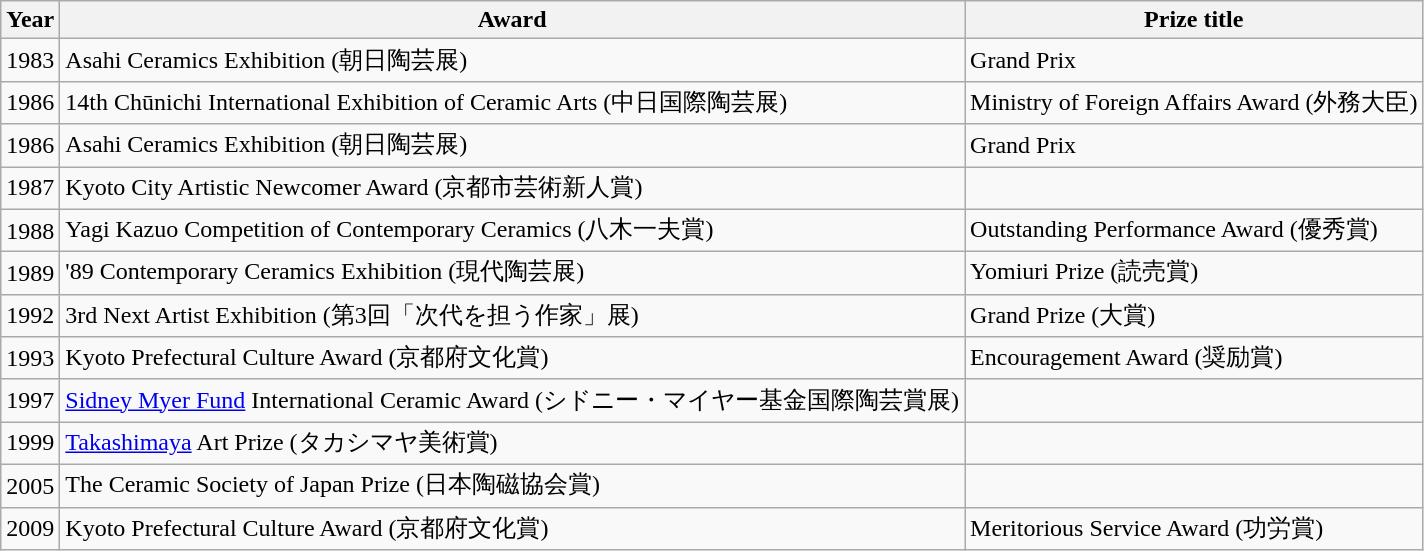<table class="wikitable">
<tr>
<th>Year</th>
<th>Award</th>
<th>Prize title</th>
</tr>
<tr>
<td>1983</td>
<td>Asahi Ceramics Exhibition (朝日陶芸展)</td>
<td>Grand Prix</td>
</tr>
<tr>
<td>1986</td>
<td>14th Chūnichi International Exhibition of Ceramic Arts (中日国際陶芸展)</td>
<td>Ministry of Foreign Affairs Award (外務大臣)</td>
</tr>
<tr>
<td>1986</td>
<td>Asahi Ceramics Exhibition (朝日陶芸展)</td>
<td>Grand Prix</td>
</tr>
<tr>
<td>1987</td>
<td>Kyoto City Artistic Newcomer Award (京都市芸術新人賞)</td>
<td></td>
</tr>
<tr>
<td>1988</td>
<td>Yagi Kazuo Competition of Contemporary Ceramics (八木一夫賞)</td>
<td>Outstanding Performance Award (優秀賞)</td>
</tr>
<tr>
<td>1989</td>
<td>'89 Contemporary Ceramics Exhibition (現代陶芸展)</td>
<td>Yomiuri Prize (読売賞)</td>
</tr>
<tr>
<td>1992</td>
<td>3rd Next Artist Exhibition (第3回「次代を担う作家」展)</td>
<td>Grand Prize (大賞)</td>
</tr>
<tr>
<td>1993</td>
<td>Kyoto Prefectural Culture Award (京都府文化賞)</td>
<td>Encouragement Award (奨励賞)</td>
</tr>
<tr>
<td>1997</td>
<td><a href='#'>Sidney Myer Fund</a> International Ceramic Award (シドニー・マイヤー基金国際陶芸賞展)</td>
<td></td>
</tr>
<tr>
<td>1999</td>
<td><a href='#'>Takashimaya</a> Art Prize (タカシマヤ美術賞)</td>
<td></td>
</tr>
<tr>
<td>2005</td>
<td>The Ceramic Society of Japan Prize (日本陶磁協会賞)</td>
<td></td>
</tr>
<tr>
<td>2009</td>
<td>Kyoto Prefectural Culture Award (京都府文化賞)</td>
<td>Meritorious Service Award (功労賞)</td>
</tr>
</table>
